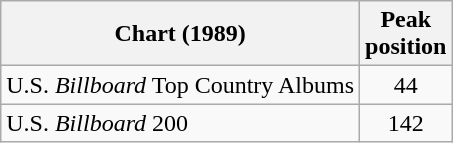<table class="wikitable">
<tr>
<th>Chart (1989)</th>
<th>Peak<br>position</th>
</tr>
<tr>
<td>U.S. <em>Billboard</em> Top Country Albums</td>
<td align="center">44</td>
</tr>
<tr>
<td>U.S. <em>Billboard</em> 200</td>
<td align="center">142</td>
</tr>
</table>
